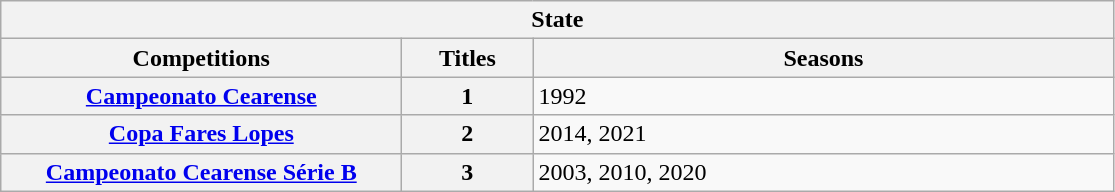<table class="wikitable">
<tr>
<th colspan="3">State</th>
</tr>
<tr>
<th style="width:260px">Competitions</th>
<th style="width:80px">Titles</th>
<th style="width:380px">Seasons</th>
</tr>
<tr>
<th style="text-align:center"><a href='#'>Campeonato Cearense</a></th>
<th style="text-align:center"><strong>1</strong></th>
<td align="left">1992</td>
</tr>
<tr>
<th><a href='#'>Copa Fares Lopes</a></th>
<th style="text-align:center"><strong>2</strong></th>
<td align="left">2014, 2021</td>
</tr>
<tr>
<th><a href='#'>Campeonato Cearense Série B</a></th>
<th style="text-align:center"><strong>3</strong></th>
<td align="left">2003, 2010, 2020</td>
</tr>
</table>
